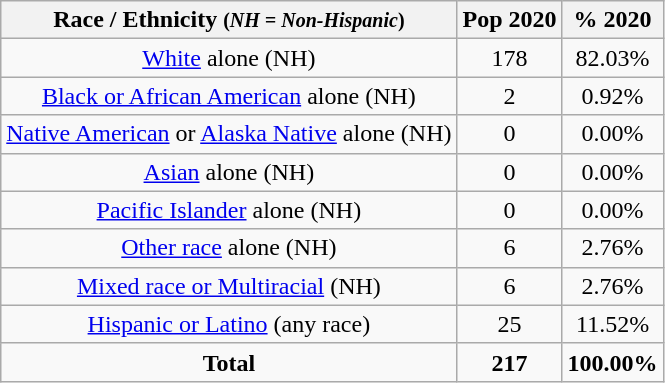<table class="wikitable" style="text-align:center;">
<tr>
<th>Race / Ethnicity <small>(<em>NH = Non-Hispanic</em>)</small></th>
<th>Pop 2020</th>
<th>% 2020</th>
</tr>
<tr>
<td><a href='#'>White</a> alone (NH)</td>
<td>178</td>
<td>82.03%</td>
</tr>
<tr>
<td><a href='#'>Black or African American</a> alone (NH)</td>
<td>2</td>
<td>0.92%</td>
</tr>
<tr>
<td><a href='#'>Native American</a> or <a href='#'>Alaska Native</a> alone (NH)</td>
<td>0</td>
<td>0.00%</td>
</tr>
<tr>
<td><a href='#'>Asian</a> alone (NH)</td>
<td>0</td>
<td>0.00%</td>
</tr>
<tr>
<td><a href='#'>Pacific Islander</a> alone (NH)</td>
<td>0</td>
<td>0.00%</td>
</tr>
<tr>
<td><a href='#'>Other race</a> alone (NH)</td>
<td>6</td>
<td>2.76%</td>
</tr>
<tr>
<td><a href='#'>Mixed race or Multiracial</a> (NH)</td>
<td>6</td>
<td>2.76%</td>
</tr>
<tr>
<td><a href='#'>Hispanic or Latino</a> (any race)</td>
<td>25</td>
<td>11.52%</td>
</tr>
<tr>
<td><strong>Total</strong></td>
<td><strong>217</strong></td>
<td><strong>100.00%</strong></td>
</tr>
</table>
